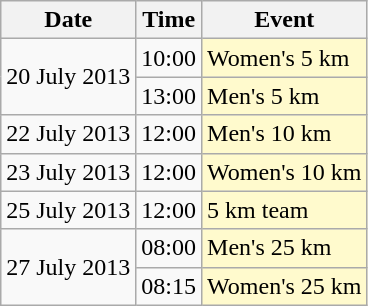<table class="wikitable">
<tr>
<th>Date</th>
<th>Time</th>
<th>Event</th>
</tr>
<tr>
<td rowspan=2>20 July 2013</td>
<td>10:00</td>
<td style="background:lemonchiffon">Women's 5 km</td>
</tr>
<tr>
<td>13:00</td>
<td style="background:lemonchiffon">Men's 5 km</td>
</tr>
<tr>
<td>22 July 2013</td>
<td>12:00</td>
<td style="background:lemonchiffon">Men's 10 km</td>
</tr>
<tr>
<td>23 July 2013</td>
<td>12:00</td>
<td style="background:lemonchiffon">Women's 10 km</td>
</tr>
<tr>
<td>25 July 2013</td>
<td>12:00</td>
<td style="background:lemonchiffon">5 km team</td>
</tr>
<tr>
<td rowspan=2>27 July 2013</td>
<td>08:00</td>
<td style="background:lemonchiffon">Men's 25 km</td>
</tr>
<tr>
<td>08:15</td>
<td style="background:lemonchiffon">Women's 25 km</td>
</tr>
</table>
